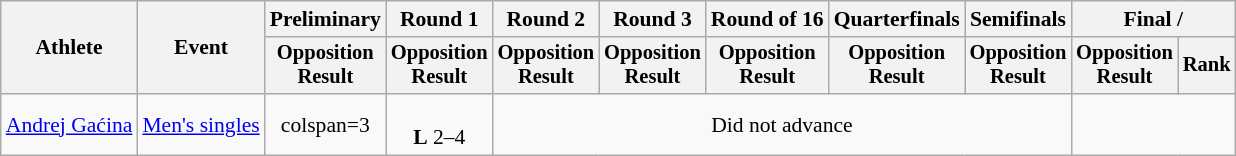<table class="wikitable" style="font-size:90%;">
<tr>
<th rowspan=2>Athlete</th>
<th rowspan=2>Event</th>
<th>Preliminary</th>
<th>Round 1</th>
<th>Round 2</th>
<th>Round 3</th>
<th>Round of 16</th>
<th>Quarterfinals</th>
<th>Semifinals</th>
<th colspan=2>Final / </th>
</tr>
<tr style="font-size:95%">
<th>Opposition<br>Result</th>
<th>Opposition<br>Result</th>
<th>Opposition<br>Result</th>
<th>Opposition<br>Result</th>
<th>Opposition<br>Result</th>
<th>Opposition<br>Result</th>
<th>Opposition<br>Result</th>
<th>Opposition<br>Result</th>
<th>Rank</th>
</tr>
<tr align=center>
<td align=left><a href='#'>Andrej Gaćina</a></td>
<td align=left><a href='#'>Men's singles</a></td>
<td>colspan=3 </td>
<td><br><strong>L</strong> 2–4</td>
<td colspan=5>Did not advance</td>
</tr>
</table>
